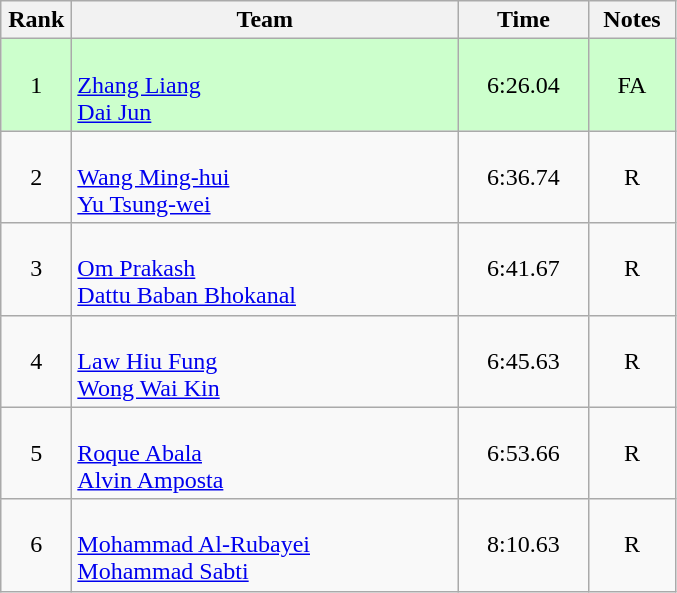<table class=wikitable style="text-align:center">
<tr>
<th width=40>Rank</th>
<th width=250>Team</th>
<th width=80>Time</th>
<th width=50>Notes</th>
</tr>
<tr bgcolor="ccffcc">
<td>1</td>
<td align=left><br><a href='#'>Zhang Liang</a><br><a href='#'>Dai Jun</a></td>
<td>6:26.04</td>
<td>FA</td>
</tr>
<tr>
<td>2</td>
<td align=left><br><a href='#'>Wang Ming-hui</a><br><a href='#'>Yu Tsung-wei</a></td>
<td>6:36.74</td>
<td>R</td>
</tr>
<tr>
<td>3</td>
<td align=left><br><a href='#'>Om Prakash</a><br><a href='#'>Dattu Baban Bhokanal</a></td>
<td>6:41.67</td>
<td>R</td>
</tr>
<tr>
<td>4</td>
<td align=left><br><a href='#'>Law Hiu Fung</a><br><a href='#'>Wong Wai Kin</a></td>
<td>6:45.63</td>
<td>R</td>
</tr>
<tr>
<td>5</td>
<td align=left><br><a href='#'>Roque Abala</a><br><a href='#'>Alvin Amposta</a></td>
<td>6:53.66</td>
<td>R</td>
</tr>
<tr>
<td>6</td>
<td align=left><br><a href='#'>Mohammad Al-Rubayei</a><br><a href='#'>Mohammad Sabti</a></td>
<td>8:10.63</td>
<td>R</td>
</tr>
</table>
